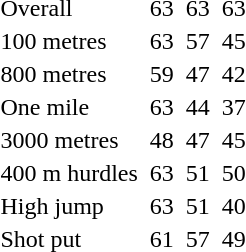<table>
<tr>
<td>Overall</td>
<td></td>
<td>63</td>
<td></td>
<td>63</td>
<td></td>
<td>63</td>
</tr>
<tr>
<td>100 metres</td>
<td></td>
<td>63</td>
<td></td>
<td>57</td>
<td></td>
<td>45</td>
</tr>
<tr>
<td>800 metres</td>
<td></td>
<td>59</td>
<td></td>
<td>47</td>
<td></td>
<td>42</td>
</tr>
<tr>
<td>One mile</td>
<td></td>
<td>63</td>
<td></td>
<td>44</td>
<td></td>
<td>37</td>
</tr>
<tr>
<td>3000 metres</td>
<td></td>
<td>48</td>
<td></td>
<td>47</td>
<td></td>
<td>45</td>
</tr>
<tr>
<td>400 m hurdles</td>
<td></td>
<td>63</td>
<td></td>
<td>51</td>
<td></td>
<td>50</td>
</tr>
<tr>
<td>High jump</td>
<td></td>
<td>63</td>
<td></td>
<td>51</td>
<td></td>
<td>40</td>
</tr>
<tr>
<td>Shot put</td>
<td></td>
<td>61</td>
<td></td>
<td>57</td>
<td></td>
<td>49</td>
</tr>
<tr>
</tr>
</table>
